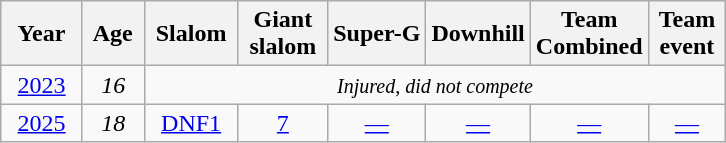<table class="wikitable" style="text-align:center">
<tr>
<th>  Year  </th>
<th> Age </th>
<th> Slalom </th>
<th> Giant <br> slalom </th>
<th>Super-G</th>
<th>Downhill</th>
<th>Team<br>Combined</th>
<th>Team<br> event </th>
</tr>
<tr>
<td><a href='#'>2023</a></td>
<td><em>16</em></td>
<td colspan=6><em><small>Injured, did not compete</small></em></td>
</tr>
<tr>
<td><a href='#'>2025</a></td>
<td><em>18</em></td>
<td><a href='#'>DNF1</a></td>
<td><a href='#'>7</a></td>
<td><a href='#'>—</a></td>
<td><a href='#'>—</a></td>
<td><a href='#'>—</a></td>
<td><a href='#'>—</a></td>
</tr>
</table>
